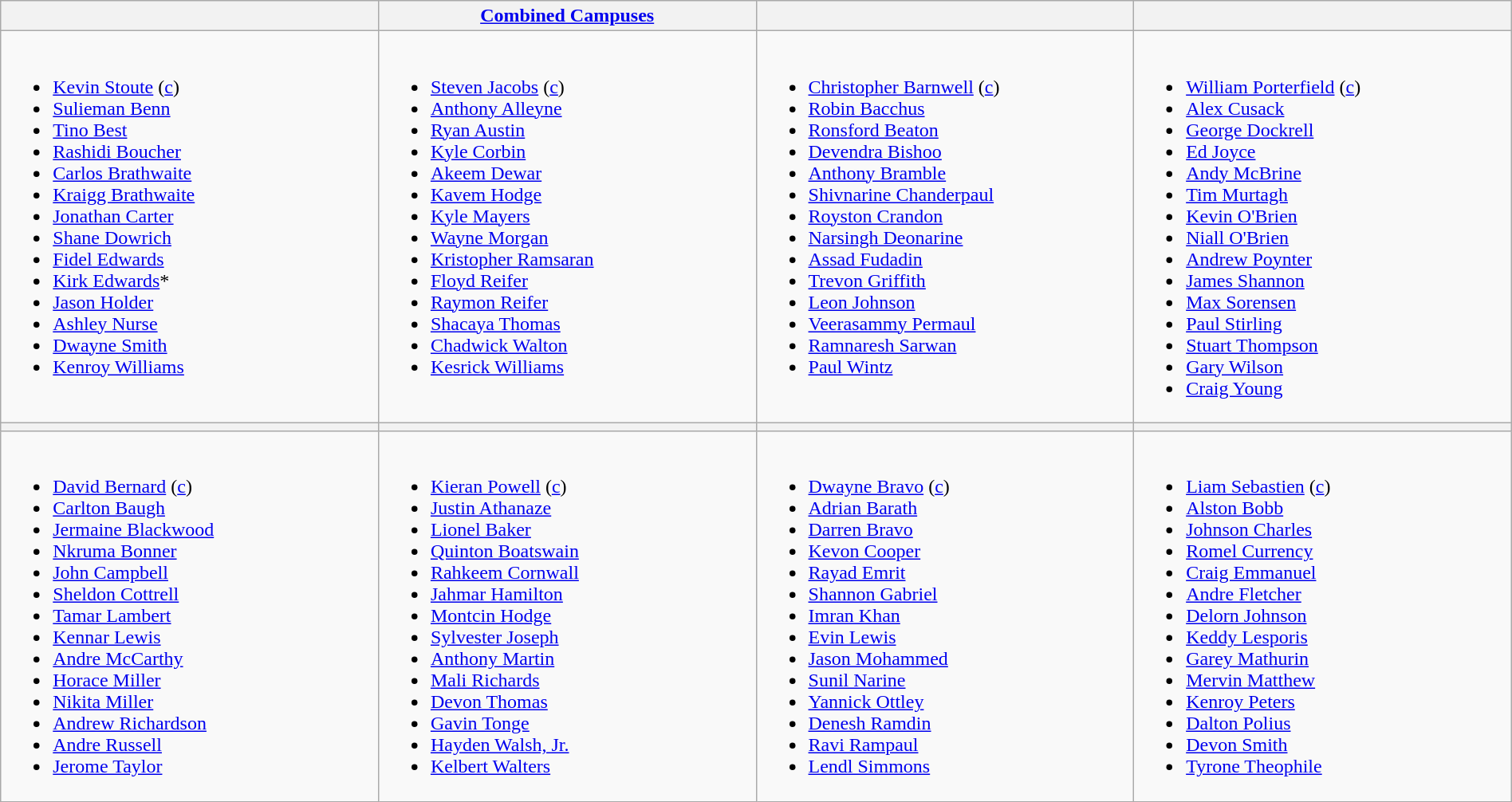<table class="wikitable" width="100%">
<tr>
<th width=25%></th>
<th width=25%> <a href='#'>Combined Campuses</a></th>
<th width=25%></th>
<th width=25%></th>
</tr>
<tr>
<td valign=top><br><ul><li><a href='#'>Kevin Stoute</a> (<a href='#'>c</a>)</li><li><a href='#'>Sulieman Benn</a></li><li><a href='#'>Tino Best</a></li><li><a href='#'>Rashidi Boucher</a></li><li><a href='#'>Carlos Brathwaite</a></li><li><a href='#'>Kraigg Brathwaite</a></li><li><a href='#'>Jonathan Carter</a></li><li><a href='#'>Shane Dowrich</a></li><li><a href='#'>Fidel Edwards</a></li><li><a href='#'>Kirk Edwards</a>*</li><li><a href='#'>Jason Holder</a></li><li><a href='#'>Ashley Nurse</a></li><li><a href='#'>Dwayne Smith</a></li><li><a href='#'>Kenroy Williams</a></li></ul></td>
<td valign=top><br><ul><li><a href='#'>Steven Jacobs</a> (<a href='#'>c</a>)</li><li><a href='#'>Anthony Alleyne</a></li><li><a href='#'>Ryan Austin</a></li><li><a href='#'>Kyle Corbin</a></li><li><a href='#'>Akeem Dewar</a></li><li><a href='#'>Kavem Hodge</a></li><li><a href='#'>Kyle Mayers</a></li><li><a href='#'>Wayne Morgan</a></li><li><a href='#'>Kristopher Ramsaran</a></li><li><a href='#'>Floyd Reifer</a></li><li><a href='#'>Raymon Reifer</a></li><li><a href='#'>Shacaya Thomas</a></li><li><a href='#'>Chadwick Walton</a></li><li><a href='#'>Kesrick Williams</a></li></ul></td>
<td valign=top><br><ul><li><a href='#'>Christopher Barnwell</a> (<a href='#'>c</a>)</li><li><a href='#'>Robin Bacchus</a></li><li><a href='#'>Ronsford Beaton</a></li><li><a href='#'>Devendra Bishoo</a></li><li><a href='#'>Anthony Bramble</a></li><li><a href='#'>Shivnarine Chanderpaul</a></li><li><a href='#'>Royston Crandon</a></li><li><a href='#'>Narsingh Deonarine</a></li><li><a href='#'>Assad Fudadin</a></li><li><a href='#'>Trevon Griffith</a></li><li><a href='#'>Leon Johnson</a></li><li><a href='#'>Veerasammy Permaul</a></li><li><a href='#'>Ramnaresh Sarwan</a></li><li><a href='#'>Paul Wintz</a></li></ul></td>
<td valign=top><br><ul><li><a href='#'>William Porterfield</a> (<a href='#'>c</a>)</li><li><a href='#'>Alex Cusack</a></li><li><a href='#'>George Dockrell</a></li><li><a href='#'>Ed Joyce</a></li><li><a href='#'>Andy McBrine</a></li><li><a href='#'>Tim Murtagh</a></li><li><a href='#'>Kevin O'Brien</a></li><li><a href='#'>Niall O'Brien</a></li><li><a href='#'>Andrew Poynter</a></li><li><a href='#'>James Shannon</a></li><li><a href='#'>Max Sorensen</a></li><li><a href='#'>Paul Stirling</a></li><li><a href='#'>Stuart Thompson</a></li><li><a href='#'>Gary Wilson</a></li><li><a href='#'>Craig Young</a></li></ul></td>
</tr>
<tr>
<th width=25%></th>
<th width=25%></th>
<th width=25%></th>
<th width=25%></th>
</tr>
<tr>
<td valign=top><br><ul><li><a href='#'>David Bernard</a> (<a href='#'>c</a>)</li><li><a href='#'>Carlton Baugh</a></li><li><a href='#'>Jermaine Blackwood</a></li><li><a href='#'>Nkruma Bonner</a></li><li><a href='#'>John Campbell</a></li><li><a href='#'>Sheldon Cottrell</a></li><li><a href='#'>Tamar Lambert</a></li><li><a href='#'>Kennar Lewis</a></li><li><a href='#'>Andre McCarthy</a></li><li><a href='#'>Horace Miller</a></li><li><a href='#'>Nikita Miller</a></li><li><a href='#'>Andrew Richardson</a></li><li><a href='#'>Andre Russell</a></li><li><a href='#'>Jerome Taylor</a></li></ul></td>
<td valign=top><br><ul><li><a href='#'>Kieran Powell</a> (<a href='#'>c</a>)</li><li><a href='#'>Justin Athanaze</a></li><li><a href='#'>Lionel Baker</a></li><li><a href='#'>Quinton Boatswain</a></li><li><a href='#'>Rahkeem Cornwall</a></li><li><a href='#'>Jahmar Hamilton</a></li><li><a href='#'>Montcin Hodge</a></li><li><a href='#'>Sylvester Joseph</a></li><li><a href='#'>Anthony Martin</a></li><li><a href='#'>Mali Richards</a></li><li><a href='#'>Devon Thomas</a></li><li><a href='#'>Gavin Tonge</a></li><li><a href='#'>Hayden Walsh, Jr.</a></li><li><a href='#'>Kelbert Walters</a></li></ul></td>
<td valign=top><br><ul><li><a href='#'>Dwayne Bravo</a> (<a href='#'>c</a>)</li><li><a href='#'>Adrian Barath</a></li><li><a href='#'>Darren Bravo</a></li><li><a href='#'>Kevon Cooper</a></li><li><a href='#'>Rayad Emrit</a></li><li><a href='#'>Shannon Gabriel</a></li><li><a href='#'>Imran Khan</a></li><li><a href='#'>Evin Lewis</a></li><li><a href='#'>Jason Mohammed</a></li><li><a href='#'>Sunil Narine</a></li><li><a href='#'>Yannick Ottley</a></li><li><a href='#'>Denesh Ramdin</a></li><li><a href='#'>Ravi Rampaul</a></li><li><a href='#'>Lendl Simmons</a></li></ul></td>
<td valign=top><br><ul><li><a href='#'>Liam Sebastien</a> (<a href='#'>c</a>)</li><li><a href='#'>Alston Bobb</a></li><li><a href='#'>Johnson Charles</a></li><li><a href='#'>Romel Currency</a></li><li><a href='#'>Craig Emmanuel</a></li><li><a href='#'>Andre Fletcher</a></li><li><a href='#'>Delorn Johnson</a></li><li><a href='#'>Keddy Lesporis</a></li><li><a href='#'>Garey Mathurin</a></li><li><a href='#'>Mervin Matthew</a></li><li><a href='#'>Kenroy Peters</a></li><li><a href='#'>Dalton Polius</a></li><li><a href='#'>Devon Smith</a></li><li><a href='#'>Tyrone Theophile</a></li></ul></td>
</tr>
</table>
